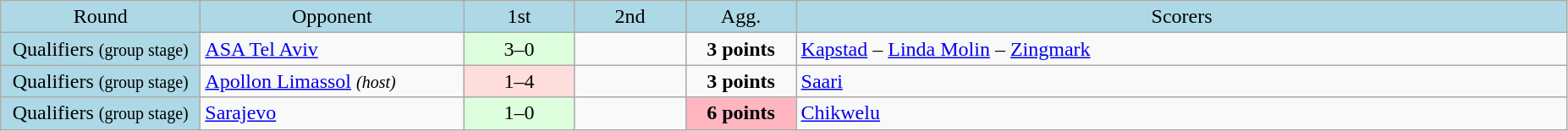<table class="wikitable" style="text-align:center">
<tr bgcolor=lightblue>
<td width=150px>Round</td>
<td width=200px>Opponent</td>
<td width=80px>1st</td>
<td width=80px>2nd</td>
<td width=80px>Agg.</td>
<td width=600px>Scorers</td>
</tr>
<tr>
<td bgcolor=lightblue>Qualifiers <small>(group stage)</small></td>
<td align=left> <a href='#'>ASA Tel Aviv</a></td>
<td bgcolor="#ddffdd">3–0</td>
<td></td>
<td><strong>3 points</strong></td>
<td align=left><a href='#'>Kapstad</a> – <a href='#'>Linda Molin</a> – <a href='#'>Zingmark</a></td>
</tr>
<tr>
<td bgcolor=lightblue>Qualifiers <small>(group stage)</small></td>
<td align=left> <a href='#'>Apollon Limassol</a> <small><em>(host)</em></small></td>
<td bgcolor="#ffdddd">1–4</td>
<td></td>
<td><strong>3 points</strong></td>
<td align=left><a href='#'>Saari</a></td>
</tr>
<tr>
<td bgcolor=lightblue>Qualifiers <small>(group stage)</small></td>
<td align=left> <a href='#'>Sarajevo</a></td>
<td bgcolor="#ddffdd">1–0</td>
<td></td>
<td bgcolor=lightpink><strong>6 points</strong></td>
<td align=left><a href='#'>Chikwelu</a></td>
</tr>
</table>
